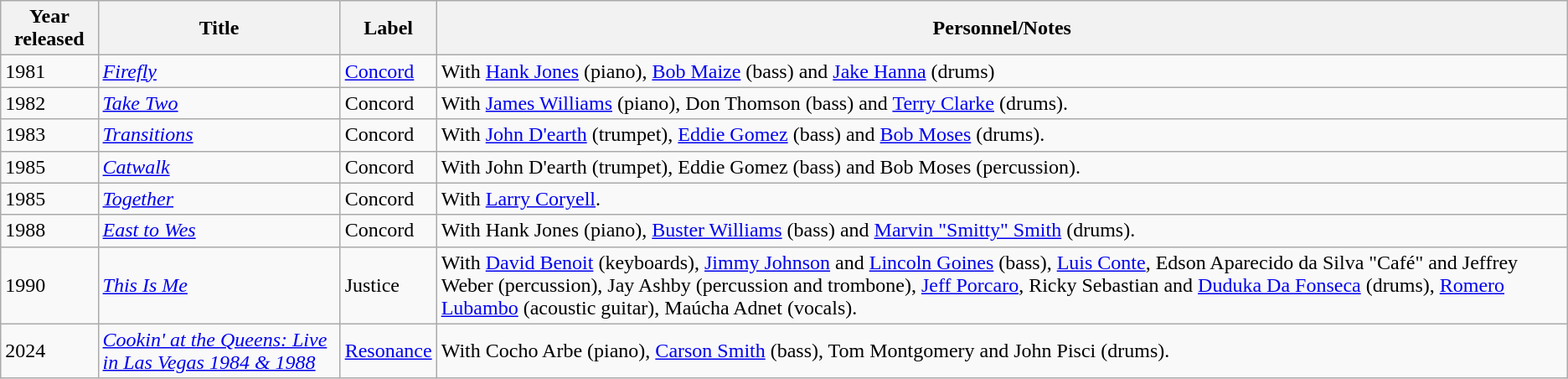<table class="wikitable sortable">
<tr>
<th>Year released</th>
<th>Title</th>
<th>Label</th>
<th>Personnel/Notes</th>
</tr>
<tr>
<td>1981</td>
<td><em><a href='#'>Firefly</a></em></td>
<td><a href='#'>Concord</a></td>
<td>With <a href='#'>Hank Jones</a> (piano), <a href='#'>Bob Maize</a> (bass) and <a href='#'>Jake Hanna</a> (drums)</td>
</tr>
<tr>
<td>1982</td>
<td><em><a href='#'>Take Two</a></em></td>
<td>Concord</td>
<td>With <a href='#'>James Williams</a> (piano), Don Thomson (bass) and <a href='#'>Terry Clarke</a> (drums).</td>
</tr>
<tr>
<td>1983</td>
<td><em><a href='#'>Transitions</a></em></td>
<td>Concord</td>
<td>With <a href='#'>John D'earth</a> (trumpet), <a href='#'>Eddie Gomez</a> (bass) and <a href='#'>Bob Moses</a>  (drums).</td>
</tr>
<tr>
<td>1985</td>
<td><em><a href='#'>Catwalk</a></em></td>
<td>Concord</td>
<td>With John D'earth (trumpet), Eddie Gomez (bass) and Bob Moses (percussion).</td>
</tr>
<tr>
<td>1985</td>
<td><em><a href='#'>Together</a></em></td>
<td>Concord</td>
<td>With <a href='#'>Larry Coryell</a>.</td>
</tr>
<tr>
<td>1988</td>
<td><em><a href='#'>East to Wes</a></em></td>
<td>Concord</td>
<td>With Hank Jones (piano), <a href='#'>Buster Williams</a> (bass) and <a href='#'>Marvin "Smitty" Smith</a> (drums).</td>
</tr>
<tr>
<td>1990</td>
<td><em><a href='#'>This Is Me</a></em></td>
<td>Justice</td>
<td>With <a href='#'>David Benoit</a> (keyboards), <a href='#'>Jimmy Johnson</a> and <a href='#'>Lincoln Goines</a> (bass), <a href='#'>Luis Conte</a>, Edson Aparecido da Silva "Café" and Jeffrey Weber (percussion), Jay Ashby (percussion and trombone), <a href='#'>Jeff Porcaro</a>, Ricky Sebastian and <a href='#'>Duduka Da Fonseca</a> (drums), <a href='#'>Romero Lubambo</a> (acoustic guitar), Maúcha Adnet (vocals).</td>
</tr>
<tr>
<td>2024</td>
<td><em><a href='#'>Cookin' at the Queens: Live in Las Vegas 1984 & 1988</a></em></td>
<td><a href='#'>Resonance</a></td>
<td>With Cocho Arbe (piano), <a href='#'>Carson Smith</a> (bass), Tom Montgomery and John Pisci (drums).</td>
</tr>
</table>
